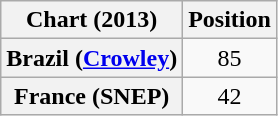<table class="wikitable plainrowheaders" style="text-align:center">
<tr>
<th scope="col">Chart (2013)</th>
<th scope="col">Position</th>
</tr>
<tr>
<th scope="row">Brazil (<a href='#'>Crowley</a>)</th>
<td>85</td>
</tr>
<tr>
<th scope="row">France (SNEP)</th>
<td>42</td>
</tr>
</table>
